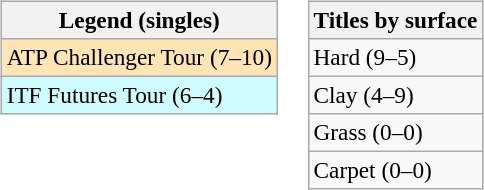<table>
<tr valign=top>
<td><br><table class=wikitable style=font-size:97%>
<tr>
<th>Legend (singles)</th>
</tr>
<tr bgcolor=moccasin>
<td>ATP Challenger Tour (7–10)</td>
</tr>
<tr bgcolor=#cffcff>
<td>ITF Futures Tour (6–4)</td>
</tr>
</table>
</td>
<td><br><table class=wikitable style=font-size:97%>
<tr>
<th>Titles by surface</th>
</tr>
<tr>
<td>Hard (9–5)</td>
</tr>
<tr>
<td>Clay (4–9)</td>
</tr>
<tr>
<td>Grass (0–0)</td>
</tr>
<tr>
<td>Carpet (0–0)</td>
</tr>
</table>
</td>
</tr>
</table>
